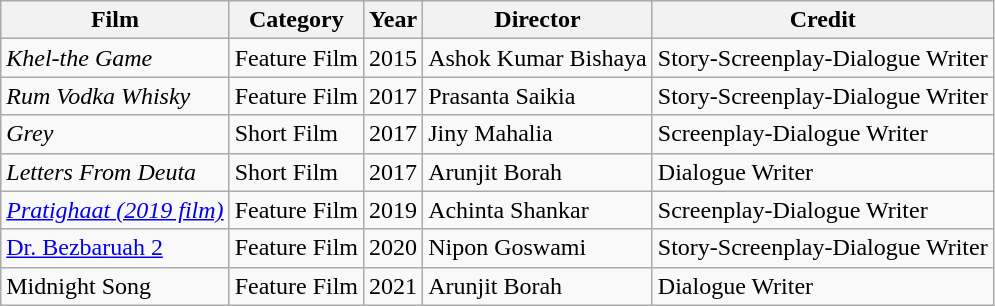<table class="wikitable">
<tr>
<th>Film</th>
<th>Category</th>
<th>Year</th>
<th>Director</th>
<th>Credit</th>
</tr>
<tr>
<td><em>Khel-the Game</em></td>
<td>Feature Film</td>
<td>2015</td>
<td>Ashok Kumar Bishaya</td>
<td>Story-Screenplay-Dialogue Writer</td>
</tr>
<tr>
<td><em>Rum Vodka Whisky</em></td>
<td>Feature Film</td>
<td>2017</td>
<td>Prasanta Saikia</td>
<td>Story-Screenplay-Dialogue Writer</td>
</tr>
<tr>
<td><em>Grey</em></td>
<td>Short Film</td>
<td>2017</td>
<td>Jiny Mahalia</td>
<td>Screenplay-Dialogue Writer</td>
</tr>
<tr>
<td><em>Letters From Deuta</em></td>
<td>Short Film</td>
<td>2017</td>
<td>Arunjit Borah</td>
<td>Dialogue Writer</td>
</tr>
<tr>
<td><em><a href='#'>Pratighaat (2019 film)</a></em></td>
<td>Feature Film</td>
<td>2019</td>
<td>Achinta Shankar</td>
<td>Screenplay-Dialogue Writer</td>
</tr>
<tr>
<td><a href='#'>Dr. Bezbaruah 2</a>  </td>
<td>Feature Film</td>
<td>2020</td>
<td>Nipon Goswami</td>
<td>Story-Screenplay-Dialogue Writer</td>
</tr>
<tr>
<td>Midnight Song </td>
<td>Feature Film</td>
<td>2021</td>
<td>Arunjit Borah</td>
<td>Dialogue Writer</td>
</tr>
</table>
